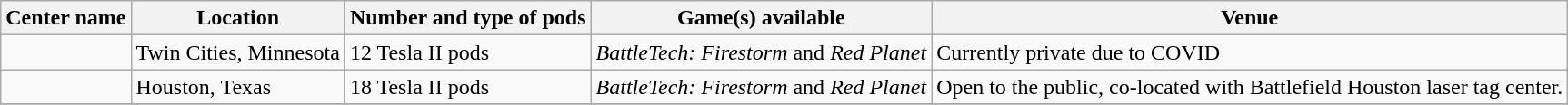<table class="wikitable">
<tr>
<th>Center name</th>
<th>Location</th>
<th>Number and type of pods</th>
<th>Game(s) available</th>
<th>Venue</th>
</tr>
<tr>
<td></td>
<td>Twin Cities, Minnesota</td>
<td>12 Tesla II pods</td>
<td><em>BattleTech: Firestorm</em> and <em>Red Planet</em></td>
<td>Currently private due to COVID</td>
</tr>
<tr>
<td></td>
<td>Houston, Texas</td>
<td>18 Tesla II pods</td>
<td><em>BattleTech: Firestorm </em>and<em> Red Planet</em></td>
<td>Open to the public, co-located with Battlefield Houston laser tag center.</td>
</tr>
<tr>
</tr>
</table>
